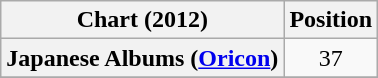<table class="wikitable plainrowheaders">
<tr>
<th>Chart (2012)</th>
<th>Position</th>
</tr>
<tr>
<th scope="row">Japanese Albums (<a href='#'>Oricon</a>)</th>
<td align="center">37</td>
</tr>
<tr>
</tr>
</table>
